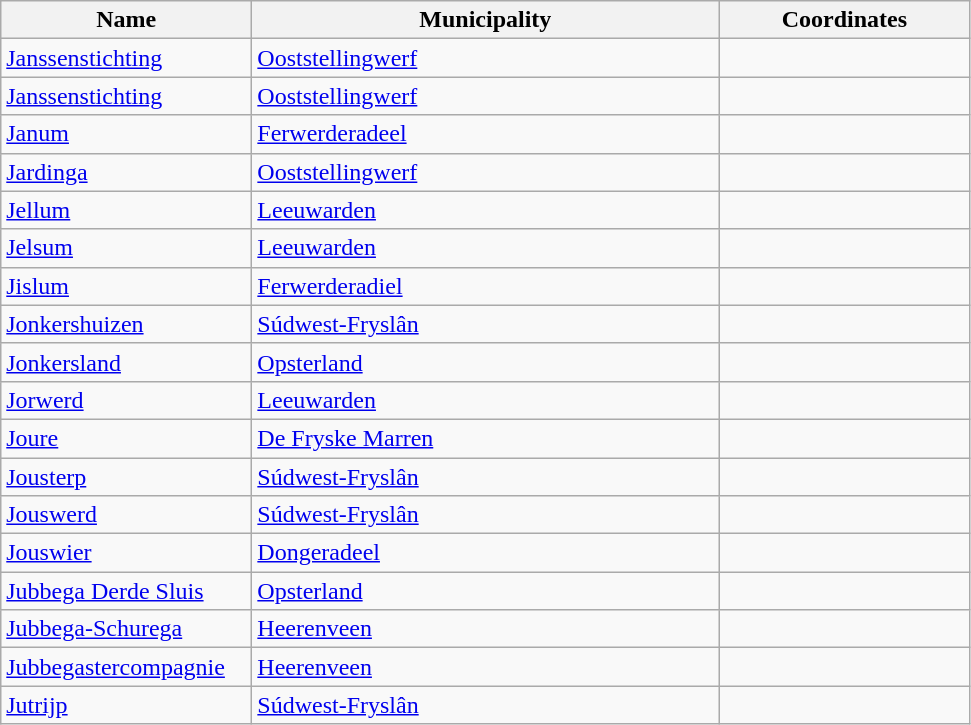<table class="wikitable sortable">
<tr>
<th style="width:10em">Name</th>
<th style="width:19em">Municipality</th>
<th style="width:10em" style="text-align:center">Coordinates</th>
</tr>
<tr>
<td><a href='#'>Janssenstichting</a></td>
<td><a href='#'>Ooststellingwerf</a></td>
<td></td>
</tr>
<tr>
<td><a href='#'>Janssenstichting</a></td>
<td><a href='#'>Ooststellingwerf</a></td>
<td></td>
</tr>
<tr>
<td><a href='#'>Janum</a> </td>
<td><a href='#'>Ferwerderadeel</a></td>
<td></td>
</tr>
<tr>
<td><a href='#'>Jardinga</a></td>
<td><a href='#'>Ooststellingwerf</a></td>
<td></td>
</tr>
<tr>
<td><a href='#'>Jellum</a></td>
<td><a href='#'>Leeuwarden</a></td>
<td></td>
</tr>
<tr>
<td><a href='#'>Jelsum</a></td>
<td><a href='#'>Leeuwarden</a></td>
<td></td>
</tr>
<tr>
<td><a href='#'>Jislum</a></td>
<td><a href='#'>Ferwerderadiel</a></td>
<td></td>
</tr>
<tr>
<td><a href='#'>Jonkershuizen</a></td>
<td><a href='#'>Súdwest-Fryslân</a></td>
<td></td>
</tr>
<tr>
<td><a href='#'>Jonkersland</a> </td>
<td><a href='#'>Opsterland</a></td>
<td></td>
</tr>
<tr>
<td><a href='#'>Jorwerd</a> </td>
<td><a href='#'>Leeuwarden</a></td>
<td></td>
</tr>
<tr>
<td><a href='#'>Joure</a></td>
<td><a href='#'>De Fryske Marren</a></td>
<td></td>
</tr>
<tr>
<td><a href='#'>Jousterp</a></td>
<td><a href='#'>Súdwest-Fryslân</a></td>
<td></td>
</tr>
<tr>
<td><a href='#'>Jouswerd</a></td>
<td><a href='#'>Súdwest-Fryslân</a></td>
<td></td>
</tr>
<tr>
<td><a href='#'>Jouswier</a></td>
<td><a href='#'>Dongeradeel</a></td>
<td></td>
</tr>
<tr>
<td><a href='#'>Jubbega Derde Sluis</a></td>
<td><a href='#'>Opsterland</a></td>
<td></td>
</tr>
<tr>
<td><a href='#'>Jubbega-Schurega</a></td>
<td><a href='#'>Heerenveen</a></td>
<td></td>
</tr>
<tr>
<td><a href='#'>Jubbegastercompagnie</a></td>
<td><a href='#'>Heerenveen</a></td>
<td></td>
</tr>
<tr>
<td><a href='#'>Jutrijp</a></td>
<td><a href='#'>Súdwest-Fryslân</a></td>
<td></td>
</tr>
</table>
